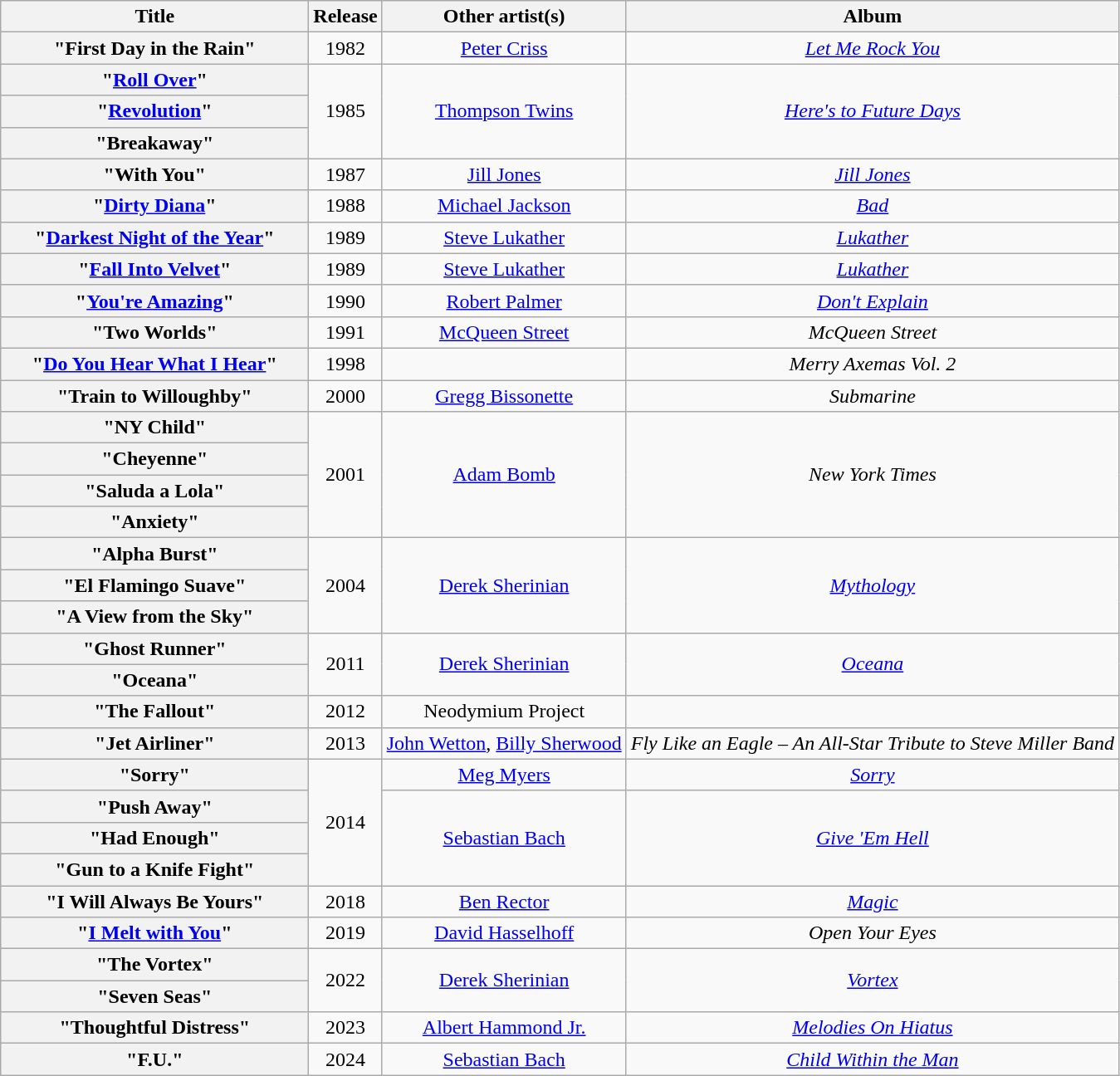<table class="wikitable plainrowheaders" style="text-align:center;">
<tr>
<th scope="col" style="width:15em;">Title</th>
<th scope="col">Release</th>
<th scope="col">Other artist(s)</th>
<th scope="col">Album</th>
</tr>
<tr>
<th scope="row">"First Day in the Rain"</th>
<td>1982</td>
<td><a href='#'>Peter Criss</a></td>
<td><em><a href='#'>Let Me Rock You</a></em></td>
</tr>
<tr>
<th scope="row">"<a href='#'>Roll Over</a>"</th>
<td rowspan="3">1985</td>
<td rowspan="3"><a href='#'>Thompson Twins</a></td>
<td rowspan="3"><em><a href='#'>Here's to Future Days</a></em></td>
</tr>
<tr>
<th scope="row">"<a href='#'>Revolution</a>"</th>
</tr>
<tr>
<th scope="row">"Breakaway"</th>
</tr>
<tr>
<th scope="row">"With You"</th>
<td>1987</td>
<td><a href='#'>Jill Jones</a></td>
<td><em><a href='#'>Jill Jones</a></em></td>
</tr>
<tr>
<th scope="row">"<a href='#'>Dirty Diana</a>"</th>
<td>1988</td>
<td><a href='#'>Michael Jackson</a></td>
<td><em><a href='#'>Bad</a></em></td>
</tr>
<tr>
<th scope="row">"<a href='#'>Darkest Night of the Year</a>"</th>
<td>1989</td>
<td><a href='#'>Steve Lukather</a></td>
<td><em><a href='#'>Lukather</a></em></td>
</tr>
<tr>
<th scope="row">"<a href='#'>Fall Into Velvet</a>"</th>
<td>1989</td>
<td><a href='#'>Steve Lukather</a></td>
<td><em><a href='#'>Lukather</a></em></td>
</tr>
<tr>
<th scope="row">"<a href='#'>You're Amazing</a>"</th>
<td>1990</td>
<td><a href='#'>Robert Palmer</a></td>
<td><em><a href='#'>Don't Explain</a></em></td>
</tr>
<tr>
<th scope="row">"Two Worlds"</th>
<td>1991</td>
<td><a href='#'>McQueen Street</a></td>
<td><em>McQueen Street</em></td>
</tr>
<tr>
<th scope="row">"<a href='#'>Do You Hear What I Hear</a>"</th>
<td>1998</td>
<td></td>
<td><em>Merry Axemas Vol. 2</em></td>
</tr>
<tr>
<th scope="row">"Train to Willoughby"</th>
<td>2000</td>
<td><a href='#'>Gregg Bissonette</a></td>
<td><em>Submarine</em></td>
</tr>
<tr>
<th scope="row">"NY Child"</th>
<td rowspan="4">2001</td>
<td rowspan="4"><a href='#'>Adam Bomb</a></td>
<td rowspan="4"><em>New York Times</em></td>
</tr>
<tr>
<th scope="row">"Cheyenne"</th>
</tr>
<tr>
<th scope="row">"Saluda a Lola"</th>
</tr>
<tr>
<th scope="row">"Anxiety"</th>
</tr>
<tr>
<th scope="row">"Alpha Burst"</th>
<td rowspan="3">2004</td>
<td rowspan="3"><a href='#'>Derek Sherinian</a></td>
<td rowspan="3"><em><a href='#'>Mythology</a></em></td>
</tr>
<tr>
<th scope="row">"El Flamingo Suave"</th>
</tr>
<tr>
<th scope="row">"A View from the Sky"</th>
</tr>
<tr>
<th scope="row">"Ghost Runner"</th>
<td rowspan="2">2011</td>
<td rowspan="2"><a href='#'>Derek Sherinian</a></td>
<td rowspan="2"><em><a href='#'>Oceana</a></em></td>
</tr>
<tr>
<th scope="row">"Oceana"</th>
</tr>
<tr>
<th scope="row">"The Fallout"</th>
<td>2012</td>
<td>Neodymium Project</td>
<td></td>
</tr>
<tr>
<th scope="row">"Jet Airliner"</th>
<td>2013</td>
<td><a href='#'>John Wetton</a>, <a href='#'>Billy Sherwood</a></td>
<td><em>Fly Like an Eagle – An All-Star Tribute to Steve Miller Band</em></td>
</tr>
<tr>
<th scope="row">"Sorry"</th>
<td rowspan="4">2014</td>
<td><a href='#'>Meg Myers</a></td>
<td><em><a href='#'>Sorry</a></em></td>
</tr>
<tr>
<th scope="row">"Push Away"</th>
<td rowspan="3"><a href='#'>Sebastian Bach</a></td>
<td rowspan="3"><em><a href='#'>Give 'Em Hell</a></em></td>
</tr>
<tr>
<th scope="row">"Had Enough"</th>
</tr>
<tr>
<th scope="row">"Gun to a Knife Fight"</th>
</tr>
<tr>
<th scope="row">"I Will Always Be Yours"</th>
<td>2018</td>
<td><a href='#'>Ben Rector</a></td>
<td><em><a href='#'>Magic</a></em></td>
</tr>
<tr>
<th scope="row">"<a href='#'>I Melt with You</a>"</th>
<td>2019</td>
<td><a href='#'>David Hasselhoff</a></td>
<td><em>Open Your Eyes</em></td>
</tr>
<tr>
<th scope="row">"The Vortex"</th>
<td rowspan="2">2022</td>
<td rowspan="2"><a href='#'>Derek Sherinian</a></td>
<td rowspan="2"><em><a href='#'>Vortex</a></em></td>
</tr>
<tr>
<th scope="row">"Seven Seas"</th>
</tr>
<tr>
<th scope="row">"Thoughtful Distress"</th>
<td>2023</td>
<td><a href='#'>Albert Hammond Jr.</a></td>
<td><em><a href='#'>Melodies On Hiatus</a></em></td>
</tr>
<tr>
<th scope="row">"F.U."</th>
<td>2024</td>
<td><a href='#'>Sebastian Bach</a></td>
<td><em><a href='#'>Child Within the Man</a></em></td>
</tr>
</table>
